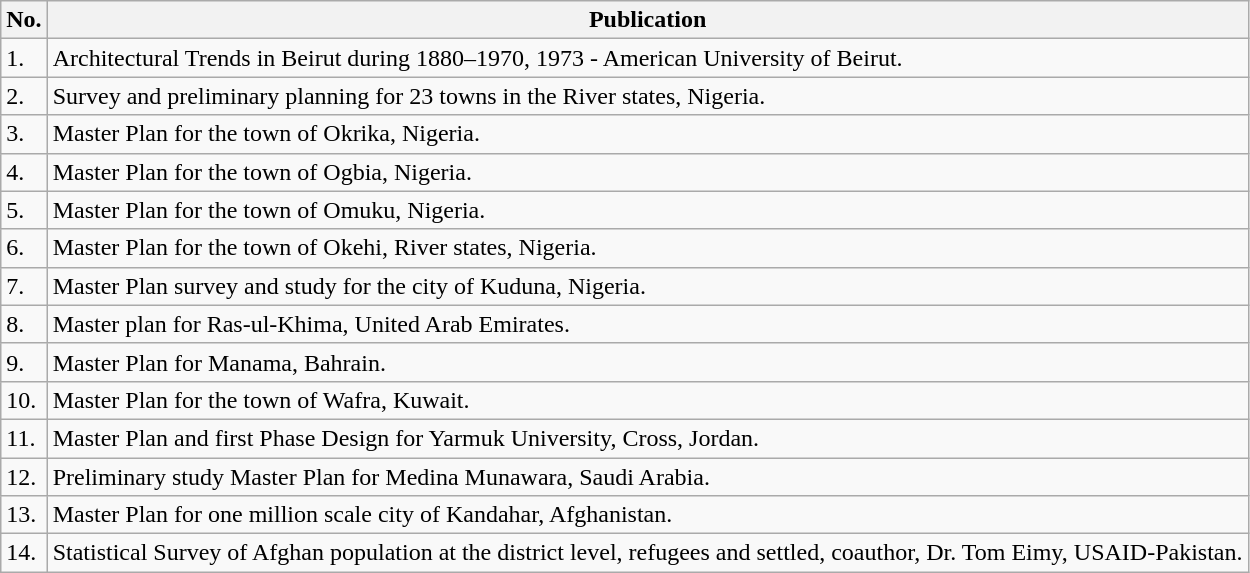<table class="wikitable">
<tr>
<th>No.</th>
<th>Publication</th>
</tr>
<tr>
<td>1.</td>
<td>Architectural Trends in Beirut during 1880–1970, 1973 - American University of Beirut.</td>
</tr>
<tr>
<td>2.</td>
<td>Survey and preliminary planning for 23 towns in the River states, Nigeria.</td>
</tr>
<tr>
<td>3.</td>
<td>Master Plan for the town of Okrika,  Nigeria.</td>
</tr>
<tr>
<td>4.</td>
<td>Master Plan for the town of  Ogbia,  Nigeria.</td>
</tr>
<tr>
<td>5.</td>
<td>Master Plan for the town of  Omuku, Nigeria.</td>
</tr>
<tr>
<td>6.</td>
<td>Master Plan for the town of Okehi, River states, Nigeria.</td>
</tr>
<tr>
<td>7.</td>
<td>Master Plan survey and study for the city of Kuduna,  Nigeria.</td>
</tr>
<tr>
<td>8.</td>
<td>Master plan for Ras-ul-Khima,  United Arab Emirates.</td>
</tr>
<tr>
<td>9.</td>
<td>Master Plan for Manama, Bahrain.</td>
</tr>
<tr>
<td>10.</td>
<td>Master Plan for the town of Wafra,  Kuwait.</td>
</tr>
<tr>
<td>11.</td>
<td>Master Plan and first Phase Design for Yarmuk University, Cross,  Jordan.</td>
</tr>
<tr>
<td>12.</td>
<td>Preliminary study Master Plan for Medina Munawara, Saudi Arabia.</td>
</tr>
<tr>
<td>13.</td>
<td>Master Plan for one million scale city of Kandahar, Afghanistan.</td>
</tr>
<tr>
<td>14.</td>
<td>Statistical Survey of Afghan population at the district level, refugees and settled, coauthor, Dr. Tom Eimy, USAID-Pakistan.</td>
</tr>
</table>
